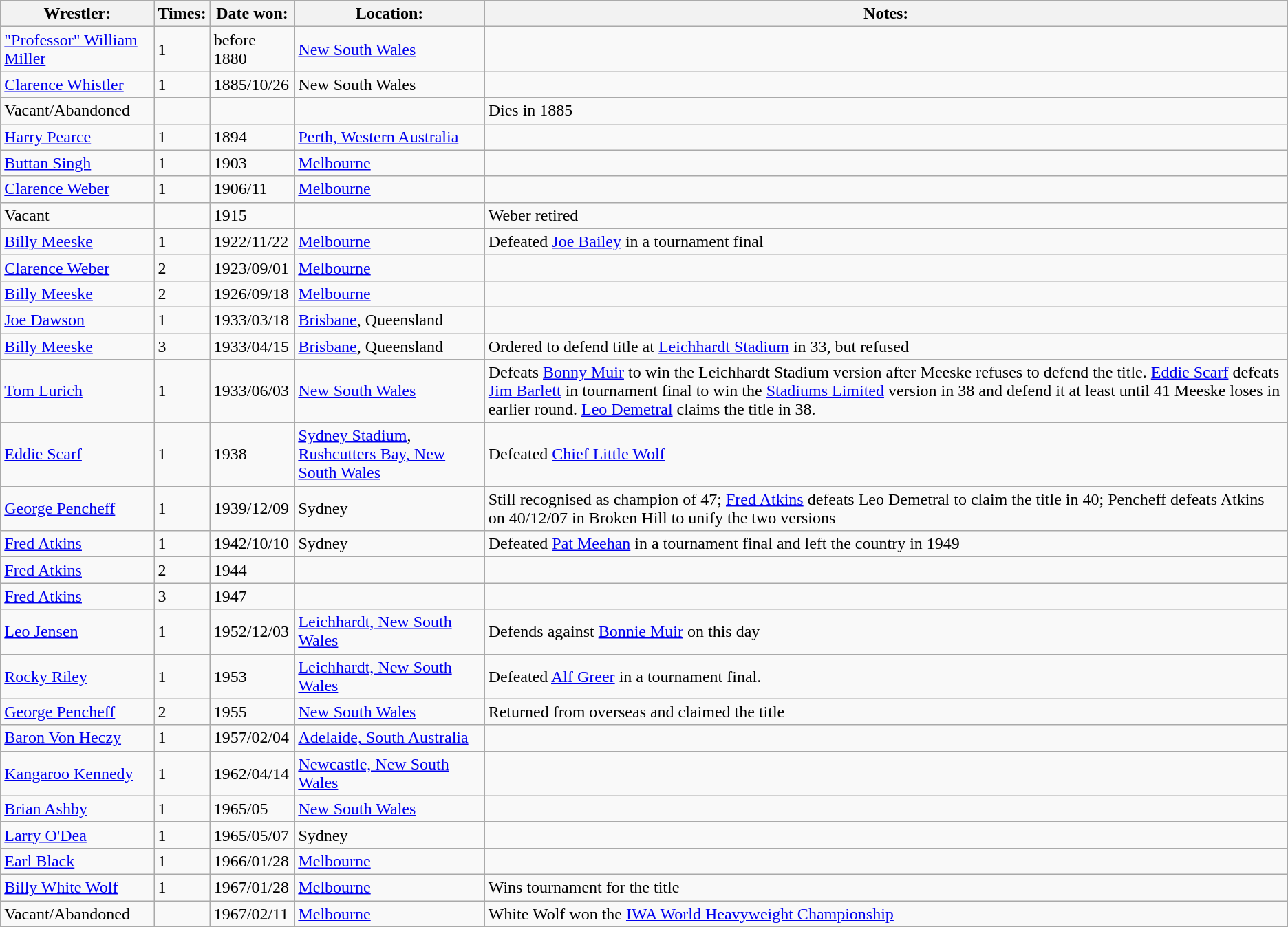<table class="wikitable">
<tr>
<th>Wrestler:</th>
<th>Times:</th>
<th>Date won:</th>
<th>Location:</th>
<th>Notes:</th>
</tr>
<tr>
<td><a href='#'>"Professor" William Miller</a></td>
<td>1</td>
<td>before 1880</td>
<td><a href='#'>New South Wales</a></td>
<td></td>
</tr>
<tr>
<td><a href='#'>Clarence Whistler</a></td>
<td>1</td>
<td>1885/10/26</td>
<td>New South Wales</td>
<td></td>
</tr>
<tr>
<td>Vacant/Abandoned</td>
<td></td>
<td></td>
<td></td>
<td>Dies in 1885</td>
</tr>
<tr>
<td><a href='#'>Harry Pearce</a></td>
<td>1</td>
<td>1894</td>
<td><a href='#'>Perth, Western Australia</a></td>
<td></td>
</tr>
<tr>
<td><a href='#'>Buttan Singh</a></td>
<td>1</td>
<td>1903</td>
<td><a href='#'>Melbourne</a></td>
<td></td>
</tr>
<tr>
<td><a href='#'>Clarence Weber</a></td>
<td>1</td>
<td>1906/11</td>
<td><a href='#'>Melbourne</a></td>
<td></td>
</tr>
<tr>
<td>Vacant</td>
<td></td>
<td>1915</td>
<td></td>
<td>Weber retired</td>
</tr>
<tr>
<td><a href='#'>Billy Meeske</a></td>
<td>1</td>
<td>1922/11/22</td>
<td><a href='#'>Melbourne</a></td>
<td>Defeated <a href='#'>Joe Bailey</a> in a tournament final</td>
</tr>
<tr>
<td><a href='#'>Clarence Weber</a></td>
<td>2</td>
<td>1923/09/01</td>
<td><a href='#'>Melbourne</a></td>
<td></td>
</tr>
<tr>
<td><a href='#'>Billy Meeske</a></td>
<td>2</td>
<td>1926/09/18</td>
<td><a href='#'>Melbourne</a></td>
<td></td>
</tr>
<tr>
<td><a href='#'>Joe Dawson</a></td>
<td>1</td>
<td>1933/03/18</td>
<td><a href='#'>Brisbane</a>, Queensland</td>
<td></td>
</tr>
<tr>
<td><a href='#'>Billy Meeske</a></td>
<td>3</td>
<td>1933/04/15</td>
<td><a href='#'>Brisbane</a>, Queensland</td>
<td>Ordered to defend title at <a href='#'>Leichhardt Stadium</a> in 33, but refused</td>
</tr>
<tr>
<td><a href='#'>Tom Lurich</a></td>
<td>1</td>
<td>1933/06/03</td>
<td><a href='#'>New South Wales</a></td>
<td>Defeats <a href='#'>Bonny Muir</a> to win the Leichhardt Stadium version after Meeske refuses to defend the title. <a href='#'>Eddie Scarf</a> defeats <a href='#'>Jim Barlett</a> in tournament final to win the <a href='#'>Stadiums Limited</a> version in 38 and defend it at least until 41 Meeske loses in earlier round. <a href='#'>Leo Demetral</a> claims the title in 38.</td>
</tr>
<tr>
<td><a href='#'>Eddie Scarf</a></td>
<td>1</td>
<td>1938</td>
<td><a href='#'>Sydney Stadium</a>, <a href='#'>Rushcutters Bay, New South Wales</a></td>
<td>Defeated <a href='#'>Chief Little Wolf</a></td>
</tr>
<tr>
<td><a href='#'>George Pencheff</a></td>
<td>1</td>
<td>1939/12/09</td>
<td>Sydney</td>
<td>Still recognised as champion of 47; <a href='#'>Fred Atkins</a> defeats Leo Demetral to claim the title in 40; Pencheff defeats Atkins on 40/12/07 in Broken Hill to unify the two versions</td>
</tr>
<tr>
<td><a href='#'>Fred Atkins</a></td>
<td>1</td>
<td>1942/10/10</td>
<td>Sydney</td>
<td>Defeated <a href='#'>Pat Meehan</a> in a tournament final and left the country in 1949</td>
</tr>
<tr>
<td><a href='#'>Fred Atkins</a></td>
<td>2</td>
<td>1944</td>
<td></td>
<td></td>
</tr>
<tr>
<td><a href='#'>Fred Atkins</a></td>
<td>3</td>
<td>1947</td>
<td></td>
<td></td>
</tr>
<tr>
<td><a href='#'>Leo Jensen</a></td>
<td>1</td>
<td>1952/12/03</td>
<td><a href='#'>Leichhardt, New South Wales</a></td>
<td>Defends against <a href='#'>Bonnie Muir</a> on this day</td>
</tr>
<tr>
<td><a href='#'>Rocky Riley</a></td>
<td>1</td>
<td>1953</td>
<td><a href='#'>Leichhardt, New South Wales</a></td>
<td>Defeated <a href='#'>Alf Greer</a> in a tournament final.</td>
</tr>
<tr>
<td><a href='#'>George Pencheff</a></td>
<td>2</td>
<td>1955</td>
<td><a href='#'>New South Wales</a></td>
<td>Returned from overseas and claimed the title</td>
</tr>
<tr>
<td><a href='#'>Baron Von Heczy</a></td>
<td>1</td>
<td>1957/02/04</td>
<td><a href='#'>Adelaide, South Australia</a></td>
<td></td>
</tr>
<tr>
<td><a href='#'>Kangaroo Kennedy</a></td>
<td>1</td>
<td>1962/04/14</td>
<td><a href='#'>Newcastle, New South Wales</a></td>
<td></td>
</tr>
<tr>
<td><a href='#'>Brian Ashby</a></td>
<td>1</td>
<td>1965/05</td>
<td><a href='#'>New South Wales</a></td>
<td></td>
</tr>
<tr>
<td><a href='#'>Larry O'Dea</a></td>
<td>1</td>
<td>1965/05/07</td>
<td>Sydney</td>
<td></td>
</tr>
<tr>
<td><a href='#'>Earl Black</a></td>
<td>1</td>
<td>1966/01/28</td>
<td><a href='#'>Melbourne</a></td>
<td></td>
</tr>
<tr>
<td><a href='#'>Billy White Wolf</a></td>
<td>1</td>
<td>1967/01/28</td>
<td><a href='#'>Melbourne</a></td>
<td>Wins tournament for the title</td>
</tr>
<tr>
<td>Vacant/Abandoned</td>
<td></td>
<td>1967/02/11</td>
<td><a href='#'>Melbourne</a></td>
<td>White Wolf won the <a href='#'>IWA World Heavyweight Championship</a></td>
</tr>
</table>
